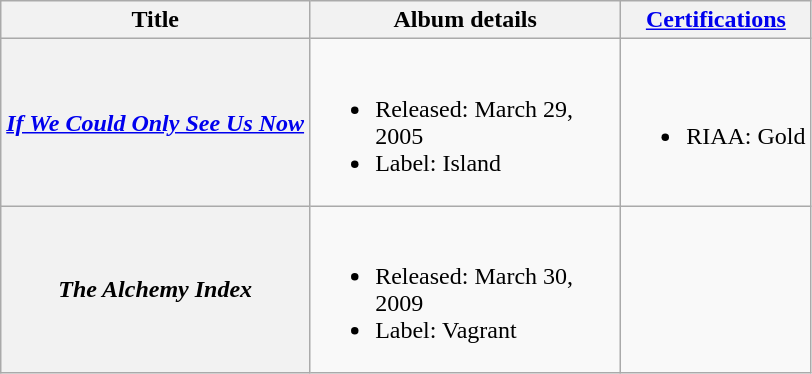<table class="wikitable plainrowheaders">
<tr>
<th>Title</th>
<th style="width:200px;">Album details</th>
<th><a href='#'>Certifications</a></th>
</tr>
<tr>
<th scope="row"><em><a href='#'>If We Could Only See Us Now</a></em></th>
<td><br><ul><li>Released: March 29, 2005</li><li>Label: Island</li></ul></td>
<td><br><ul><li>RIAA: Gold</li></ul></td>
</tr>
<tr>
<th scope="row"><em>The Alchemy Index</em></th>
<td><br><ul><li>Released: March 30, 2009</li><li>Label: Vagrant</li></ul></td>
<td></td>
</tr>
</table>
